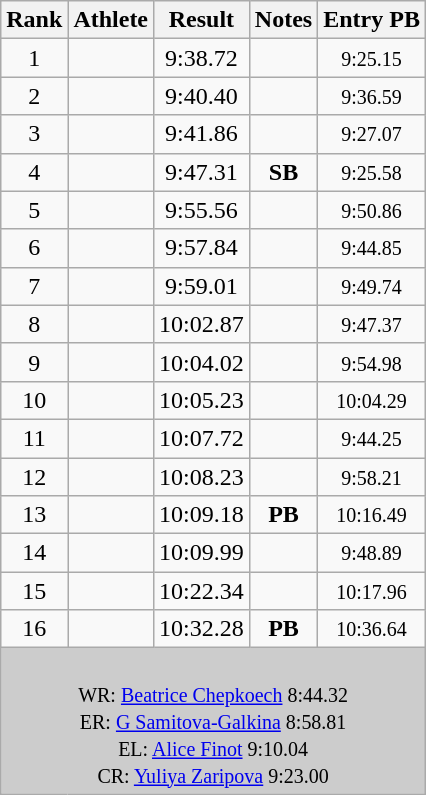<table class="wikitable sortable" style="text-align:center;">
<tr>
<th>Rank</th>
<th>Athlete</th>
<th>Result</th>
<th>Notes</th>
<th>Entry PB</th>
</tr>
<tr>
<td>1</td>
<td align=left></td>
<td>9:38.72</td>
<td></td>
<td><small>9:25.15</small></td>
</tr>
<tr>
<td>2</td>
<td align=left></td>
<td>9:40.40</td>
<td></td>
<td><small>9:36.59</small></td>
</tr>
<tr>
<td>3</td>
<td align=left></td>
<td>9:41.86</td>
<td></td>
<td><small>9:27.07</small></td>
</tr>
<tr>
<td>4</td>
<td align=left></td>
<td>9:47.31</td>
<td><strong>SB</strong></td>
<td><small>9:25.58</small></td>
</tr>
<tr>
<td>5</td>
<td align=left></td>
<td>9:55.56</td>
<td></td>
<td><small>9:50.86</small></td>
</tr>
<tr>
<td>6</td>
<td align=left></td>
<td>9:57.84</td>
<td></td>
<td><small>9:44.85</small></td>
</tr>
<tr>
<td>7</td>
<td align=left></td>
<td>9:59.01</td>
<td></td>
<td><small>9:49.74</small></td>
</tr>
<tr>
<td>8</td>
<td align=left></td>
<td>10:02.87</td>
<td></td>
<td><small>9:47.37</small></td>
</tr>
<tr>
<td>9</td>
<td align=left></td>
<td>10:04.02</td>
<td></td>
<td><small>9:54.98</small></td>
</tr>
<tr>
<td>10</td>
<td align=left></td>
<td>10:05.23</td>
<td></td>
<td><small>10:04.29</small></td>
</tr>
<tr>
<td>11</td>
<td align=left></td>
<td>10:07.72</td>
<td></td>
<td><small>9:44.25</small></td>
</tr>
<tr>
<td>12</td>
<td align=left></td>
<td>10:08.23</td>
<td></td>
<td><small>9:58.21</small></td>
</tr>
<tr>
<td>13</td>
<td align=left></td>
<td>10:09.18</td>
<td><strong>PB</strong></td>
<td><small>10:16.49</small></td>
</tr>
<tr>
<td>14</td>
<td align=left></td>
<td>10:09.99</td>
<td></td>
<td><small>9:48.89</small></td>
</tr>
<tr>
<td>15</td>
<td align=left></td>
<td>10:22.34</td>
<td></td>
<td><small>10:17.96</small></td>
</tr>
<tr>
<td>16</td>
<td align=left></td>
<td>10:32.28</td>
<td><strong>PB</strong></td>
<td><small>10:36.64</small></td>
</tr>
<tr class="sortbottom">
<td colspan="5" bgcolor="#cccccc"><br>
<small>WR:   <a href='#'>Beatrice Chepkoech</a> 8:44.32<br>ER:  <a href='#'>G Samitova-Galkina</a> 8:58.81<br></small>
<small>EL:   <a href='#'>Alice Finot</a> 9:10.04<br>CR:  <a href='#'>Yuliya Zaripova</a> 9:23.00</small></td>
</tr>
</table>
